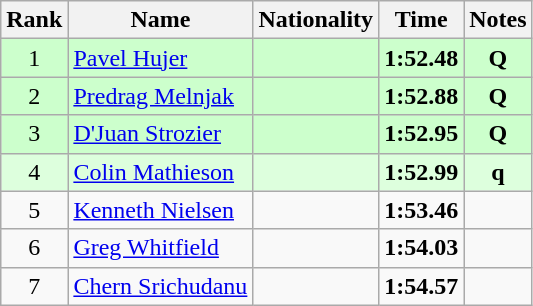<table class="wikitable sortable" style="text-align:center">
<tr>
<th>Rank</th>
<th>Name</th>
<th>Nationality</th>
<th>Time</th>
<th>Notes</th>
</tr>
<tr bgcolor=ccffcc>
<td>1</td>
<td align=left><a href='#'>Pavel Hujer</a></td>
<td align=left></td>
<td><strong>1:52.48</strong></td>
<td><strong>Q</strong></td>
</tr>
<tr bgcolor=ccffcc>
<td>2</td>
<td align=left><a href='#'>Predrag Melnjak</a></td>
<td align=left></td>
<td><strong>1:52.88</strong></td>
<td><strong>Q</strong></td>
</tr>
<tr bgcolor=ccffcc>
<td>3</td>
<td align=left><a href='#'>D'Juan Strozier</a></td>
<td align=left></td>
<td><strong>1:52.95</strong></td>
<td><strong>Q</strong></td>
</tr>
<tr bgcolor=ddffdd>
<td>4</td>
<td align=left><a href='#'>Colin Mathieson</a></td>
<td align=left></td>
<td><strong>1:52.99</strong></td>
<td><strong>q</strong></td>
</tr>
<tr>
<td>5</td>
<td align=left><a href='#'>Kenneth Nielsen</a></td>
<td align=left></td>
<td><strong>1:53.46</strong></td>
<td></td>
</tr>
<tr>
<td>6</td>
<td align=left><a href='#'>Greg Whitfield</a></td>
<td align=left></td>
<td><strong>1:54.03</strong></td>
<td></td>
</tr>
<tr>
<td>7</td>
<td align=left><a href='#'>Chern Srichudanu</a></td>
<td align=left></td>
<td><strong>1:54.57</strong></td>
<td></td>
</tr>
</table>
